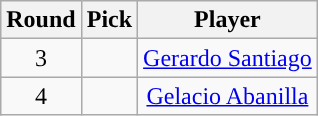<table class="wikitable sortable sortable">
<tr>
<th>Round</th>
<th>Pick</th>
<th>Player</th>
</tr>
<tr style="text-align: center">
<td>3</td>
<td></td>
<td><a href='#'>Gerardo Santiago</a></td>
</tr>
<tr style="text-align: center">
<td>4</td>
<td></td>
<td><a href='#'>Gelacio Abanilla</a></td>
</tr>
</table>
